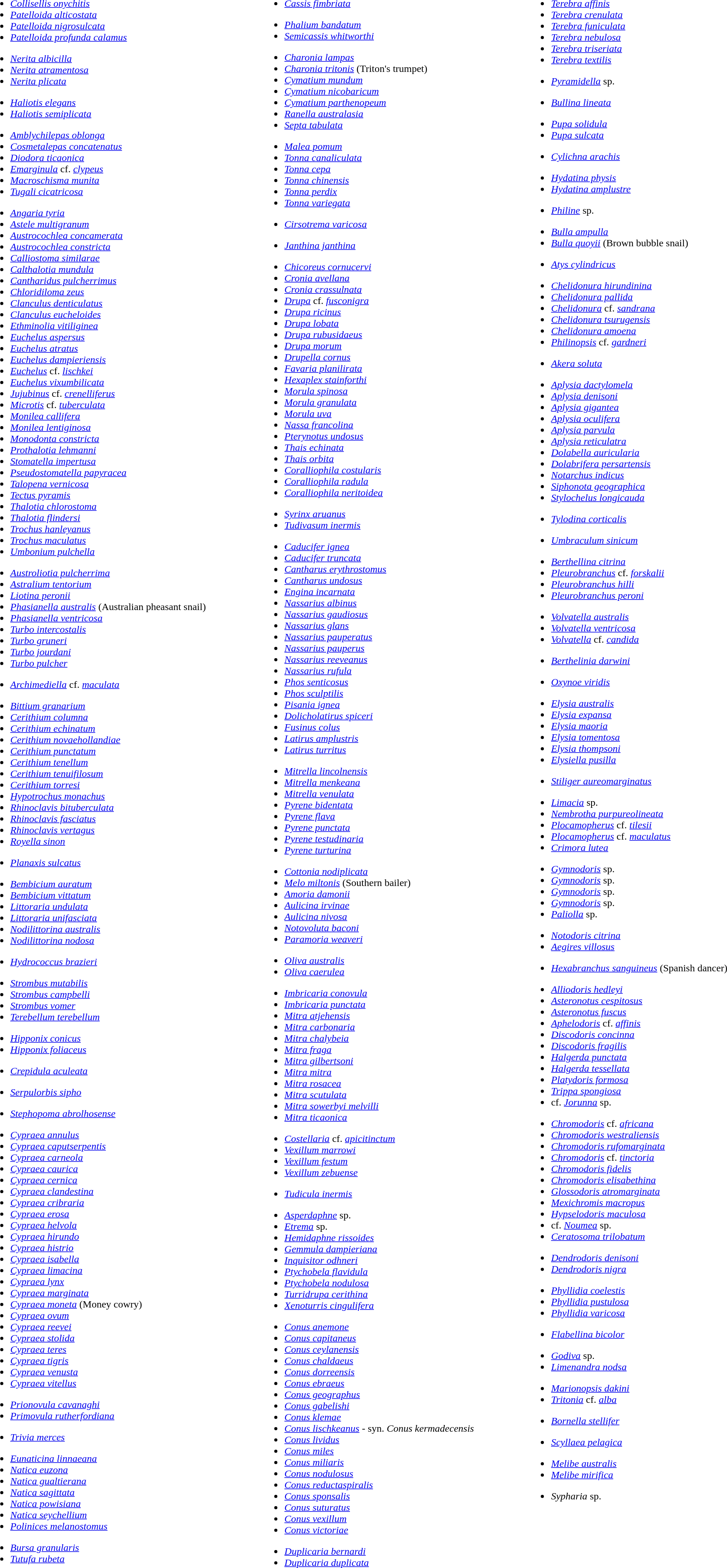<table width="100%">
<tr valign="top">
<td><br><ul><li><em><a href='#'>Collisellis onychitis</a></em></li><li><em><a href='#'>Patelloida alticostata</a></em></li><li><em><a href='#'>Patelloida nigrosulcata</a></em></li><li><em><a href='#'>Patelloida profunda calamus</a></em></li></ul><ul><li><em><a href='#'>Nerita albicilla</a></em></li><li><em><a href='#'>Nerita atramentosa</a></em></li><li><em><a href='#'>Nerita plicata</a></em></li></ul><ul><li><em><a href='#'>Haliotis elegans</a></em></li><li><em><a href='#'>Haliotis semiplicata</a></em></li></ul><ul><li><em><a href='#'>Amblychilepas oblonga</a></em></li><li><em><a href='#'>Cosmetalepas concatenatus</a></em></li><li><em><a href='#'>Diodora ticaonica</a></em></li><li><em><a href='#'>Emarginula</a></em> cf. <em><a href='#'>clypeus</a></em></li><li><em><a href='#'>Macroschisma munita</a></em></li><li><em><a href='#'>Tugali cicatricosa</a></em></li></ul><ul><li><em><a href='#'>Angaria tyria</a></em></li><li><em><a href='#'>Astele multigranum</a></em></li><li><em><a href='#'>Austrocochlea concamerata</a></em></li><li><em><a href='#'>Austrocochlea constricta</a></em></li><li><em><a href='#'>Calliostoma similarae</a></em></li><li><em><a href='#'>Calthalotia mundula</a></em></li><li><em><a href='#'>Cantharidus pulcherrimus</a></em></li><li><em><a href='#'>Chloridiloma zeus</a></em></li><li><em><a href='#'>Clanculus denticulatus</a></em></li><li><em><a href='#'>Clanculus eucheloides</a></em></li><li><em><a href='#'>Ethminolia vitiliginea</a></em></li><li><em><a href='#'>Euchelus aspersus</a></em></li><li><em><a href='#'>Euchelus atratus</a></em></li><li><em><a href='#'>Euchelus dampieriensis</a></em></li><li><em><a href='#'>Euchelus</a></em> cf. <em><a href='#'>lischkei</a></em></li><li><em><a href='#'>Euchelus vixumbilicata</a></em></li><li><em><a href='#'>Jujubinus</a></em> cf.  <em><a href='#'>crenelliferus</a></em></li><li><em><a href='#'>Microtis</a></em> cf. <em><a href='#'>tuberculata</a></em></li><li><em><a href='#'>Monilea callifera</a></em></li><li><em><a href='#'>Monilea lentiginosa</a></em></li><li><em><a href='#'>Monodonta constricta</a></em></li><li><em><a href='#'>Prothalotia lehmanni</a></em></li><li><em><a href='#'>Stomatella impertusa</a></em></li><li><em><a href='#'>Pseudostomatella papyracea</a></em></li><li><em><a href='#'>Talopena vernicosa</a></em></li><li><em><a href='#'>Tectus pyramis</a></em></li><li><em><a href='#'>Thalotia chlorostoma</a></em></li><li><em><a href='#'>Thalotia flindersi</a></em></li><li><em><a href='#'>Trochus hanleyanus</a></em></li><li><em><a href='#'>Trochus maculatus</a></em></li><li><em><a href='#'>Umbonium pulchella</a></em></li></ul><ul><li><em><a href='#'>Austroliotia pulcherrima</a></em></li><li><em><a href='#'>Astralium tentorium</a></em></li><li><em><a href='#'>Liotina peronii</a></em></li><li><em><a href='#'>Phasianella australis</a></em> (Australian pheasant snail)</li><li><em><a href='#'>Phasianella ventricosa</a></em></li><li><em><a href='#'>Turbo intercostalis</a></em></li><li><em><a href='#'>Turbo gruneri</a></em></li><li><em><a href='#'>Turbo jourdani</a></em></li><li><em><a href='#'>Turbo pulcher</a></em></li></ul><ul><li><em><a href='#'>Archimediella</a></em> cf. <em><a href='#'>maculata</a></em></li></ul><ul><li><em><a href='#'>Bittium granarium</a></em></li><li><em><a href='#'>Cerithium columna</a></em></li><li><em><a href='#'>Cerithium echinatum</a></em></li><li><em><a href='#'>Cerithium novaehollandiae</a></em></li><li><em><a href='#'>Cerithium punctatum</a></em></li><li><em><a href='#'>Cerithium tenellum</a></em></li><li><em><a href='#'>Cerithium tenuifilosum</a></em></li><li><em><a href='#'>Cerithium torresi</a></em></li><li><em><a href='#'>Hypotrochus monachus</a></em></li><li><em><a href='#'>Rhinoclavis bituberculata</a></em></li><li><em><a href='#'>Rhinoclavis fasciatus</a></em></li><li><em><a href='#'>Rhinoclavis vertagus</a></em></li><li><em><a href='#'>Royella sinon</a></em></li></ul><ul><li><em><a href='#'>Planaxis sulcatus</a></em></li></ul><ul><li><em><a href='#'>Bembicium auratum</a></em></li><li><em><a href='#'>Bembicium vittatum</a></em></li><li><em><a href='#'>Littoraria undulata</a></em></li><li><em><a href='#'>Littoraria unifasciata</a></em></li><li><em><a href='#'>Nodilittorina australis</a></em></li><li><em><a href='#'>Nodilittorina nodosa</a></em></li></ul><ul><li><em><a href='#'>Hydrococcus brazieri</a></em></li></ul><ul><li><em><a href='#'>Strombus mutabilis</a></em></li><li><em><a href='#'>Strombus campbelli</a></em></li><li><em><a href='#'>Strombus vomer</a></em></li><li><em><a href='#'>Terebellum terebellum</a></em></li></ul><ul><li><em><a href='#'>Hipponix conicus</a></em></li><li><em><a href='#'>Hipponix foliaceus</a></em></li></ul><ul><li><em><a href='#'>Crepidula aculeata</a></em></li></ul><ul><li><em><a href='#'>Serpulorbis sipho</a></em></li></ul><ul><li><em><a href='#'>Stephopoma abrolhosense</a></em></li></ul><ul><li><em><a href='#'>Cypraea annulus</a></em></li><li><em><a href='#'>Cypraea caputserpentis</a></em></li><li><em><a href='#'>Cypraea carneola</a></em></li><li><em><a href='#'>Cypraea caurica</a></em></li><li><em><a href='#'>Cypraea cernica</a></em></li><li><em><a href='#'>Cypraea clandestina</a></em></li><li><em><a href='#'>Cypraea cribraria</a></em></li><li><em><a href='#'>Cypraea erosa</a></em></li><li><em><a href='#'>Cypraea helvola</a></em></li><li><em><a href='#'>Cypraea hirundo</a></em></li><li><em><a href='#'>Cypraea histrio</a></em></li><li><em><a href='#'>Cypraea isabella</a></em></li><li><em><a href='#'>Cypraea limacina</a></em></li><li><em><a href='#'>Cypraea lynx</a></em></li><li><em><a href='#'>Cypraea marginata</a></em></li><li><em><a href='#'>Cypraea moneta</a></em> (Money cowry)</li><li><em><a href='#'>Cypraea ovum</a></em></li><li><em><a href='#'>Cypraea reevei</a></em></li><li><em><a href='#'>Cypraea stolida</a></em></li><li><em><a href='#'>Cypraea teres</a></em></li><li><em><a href='#'>Cypraea tigris</a></em></li><li><em><a href='#'>Cypraea venusta</a></em></li><li><em><a href='#'>Cypraea vitellus</a></em></li></ul><ul><li><em><a href='#'>Prionovula cavanaghi</a></em></li><li><em><a href='#'>Primovula rutherfordiana</a></em></li></ul><ul><li><em><a href='#'>Trivia merces</a></em></li></ul><ul><li><em><a href='#'>Eunaticina linnaeana</a></em></li><li><em><a href='#'>Natica euzona</a></em></li><li><em><a href='#'>Natica gualtierana</a></em></li><li><em><a href='#'>Natica sagittata</a></em></li><li><em><a href='#'>Natica powisiana</a></em></li><li><em><a href='#'>Natica seychellium</a></em></li><li><em><a href='#'>Polinices melanostomus</a></em></li></ul><ul><li><em><a href='#'>Bursa granularis</a></em></li><li><em><a href='#'>Tutufa rubeta</a></em></li></ul></td>
<td><br><ul><li><em><a href='#'>Cassis fimbriata</a></em></li></ul><ul><li><em><a href='#'>Phalium bandatum</a></em></li><li><em><a href='#'>Semicassis whitworthi</a></em></li></ul><ul><li><em><a href='#'>Charonia lampas</a></em></li><li><em><a href='#'>Charonia tritonis</a></em> (Triton's trumpet)</li><li><em><a href='#'>Cymatium mundum</a></em></li><li><em><a href='#'>Cymatium nicobaricum</a></em></li><li><em><a href='#'>Cymatium parthenopeum</a></em></li><li><em><a href='#'>Ranella australasia</a></em></li><li><em><a href='#'>Septa tabulata</a></em></li></ul><ul><li><em><a href='#'>Malea pomum</a></em></li><li><em><a href='#'>Tonna canaliculata</a></em></li><li><em><a href='#'>Tonna cepa</a></em></li><li><em><a href='#'>Tonna chinensis</a></em></li><li><em><a href='#'>Tonna perdix</a></em></li><li><em><a href='#'>Tonna variegata</a></em></li></ul><ul><li><em><a href='#'>Cirsotrema varicosa</a></em></li></ul><ul><li><em><a href='#'>Janthina janthina</a></em></li></ul><ul><li><em><a href='#'>Chicoreus cornucervi</a></em></li><li><em><a href='#'>Cronia avellana</a></em></li><li><em><a href='#'>Cronia crassulnata</a></em></li><li><em><a href='#'>Drupa</a></em> cf. <em><a href='#'>fusconigra</a></em></li><li><em><a href='#'>Drupa ricinus</a></em></li><li><em><a href='#'>Drupa lobata</a></em></li><li><em><a href='#'>Drupa rubusidaeus</a></em></li><li><em><a href='#'>Drupa morum</a></em></li><li><em><a href='#'>Drupella cornus</a></em></li><li><em><a href='#'>Favaria planilirata</a></em></li><li><em><a href='#'>Hexaplex stainforthi</a></em></li><li><em><a href='#'>Morula spinosa</a></em></li><li><em><a href='#'>Morula granulata</a></em></li><li><em><a href='#'>Morula uva</a></em></li><li><em><a href='#'>Nassa francolina</a></em></li><li><em><a href='#'>Pterynotus undosus</a></em></li><li><em><a href='#'>Thais echinata</a></em></li><li><em><a href='#'>Thais orbita</a></em></li><li><em><a href='#'>Coralliophila costularis</a></em></li><li><em><a href='#'>Coralliophila radula</a></em></li><li><em><a href='#'>Coralliophila neritoidea</a></em></li></ul><ul><li><em><a href='#'>Syrinx aruanus</a></em></li><li><em><a href='#'>Tudivasum inermis</a></em></li></ul><ul><li><em><a href='#'>Caducifer ignea</a></em></li><li><em><a href='#'>Caducifer truncata</a></em></li><li><em><a href='#'>Cantharus erythrostomus</a></em></li><li><em><a href='#'>Cantharus undosus</a></em></li><li><em><a href='#'>Engina incarnata</a></em></li><li><em><a href='#'>Nassarius albinus</a></em></li><li><em><a href='#'>Nassarius gaudiosus</a></em></li><li><em><a href='#'>Nassarius glans</a></em></li><li><em><a href='#'>Nassarius pauperatus</a></em></li><li><em><a href='#'>Nassarius pauperus</a></em></li><li><em><a href='#'>Nassarius reeveanus</a></em></li><li><em><a href='#'>Nassarius rufula</a></em></li><li><em><a href='#'>Phos senticosus</a></em></li><li><em><a href='#'>Phos sculptilis</a></em></li><li><em><a href='#'>Pisania ignea</a></em></li><li><em><a href='#'>Dolicholatirus spiceri</a></em></li><li><em><a href='#'>Fusinus colus</a></em></li><li><em><a href='#'>Latirus amplustris</a></em></li><li><em><a href='#'>Latirus turritus</a></em></li></ul><ul><li><em><a href='#'>Mitrella lincolnensis</a></em></li><li><em><a href='#'>Mitrella menkeana</a></em></li><li><em><a href='#'>Mitrella venulata</a></em></li><li><em><a href='#'>Pyrene bidentata</a></em></li><li><em><a href='#'>Pyrene flava</a></em></li><li><em><a href='#'>Pyrene punctata</a></em></li><li><em><a href='#'>Pyrene testudinaria</a></em></li><li><em><a href='#'>Pyrene turturina</a></em></li></ul><ul><li><em><a href='#'>Cottonia nodiplicata</a></em></li><li><em><a href='#'>Melo miltonis</a></em> (Southern bailer)</li><li><em><a href='#'>Amoria damonii</a></em></li><li><em><a href='#'>Aulicina irvinae</a></em></li><li><em><a href='#'>Aulicina nivosa</a></em></li><li><em><a href='#'>Notovoluta baconi</a></em></li><li><em><a href='#'>Paramoria weaveri</a></em></li></ul><ul><li><em><a href='#'>Oliva australis</a></em></li><li><em><a href='#'>Oliva caerulea</a></em></li></ul><ul><li><em><a href='#'>Imbricaria conovula</a></em></li><li><em><a href='#'>Imbricaria punctata</a></em></li><li><em><a href='#'>Mitra atjehensis</a></em></li><li><em><a href='#'>Mitra carbonaria</a></em></li><li><em><a href='#'>Mitra chalybeia</a></em></li><li><em><a href='#'>Mitra fraga</a></em></li><li><em><a href='#'>Mitra gilbertsoni</a></em></li><li><em><a href='#'>Mitra mitra</a></em></li><li><em><a href='#'>Mitra rosacea</a></em></li><li><em><a href='#'>Mitra scutulata</a></em></li><li><em><a href='#'>Mitra sowerbyi melvilli</a></em></li><li><em><a href='#'>Mitra ticaonica</a></em></li></ul><ul><li><em><a href='#'>Costellaria</a></em> cf. <em><a href='#'>apicitinctum</a></em></li><li><em><a href='#'>Vexillum marrowi</a></em></li><li><em><a href='#'>Vexillum festum</a></em></li><li><em><a href='#'>Vexillum zebuense</a></em></li></ul><ul><li><em><a href='#'>Tudicula inermis</a></em></li></ul><ul><li><em><a href='#'>Asperdaphne</a></em> sp.</li><li><em><a href='#'>Etrema</a></em> sp.</li><li><em><a href='#'>Hemidaphne rissoides</a></em></li><li><em><a href='#'>Gemmula dampieriana</a></em></li><li><em><a href='#'>Inquisitor odhneri</a></em></li><li><em><a href='#'>Ptychobela flavidula</a></em></li><li><em><a href='#'>Ptychobela nodulosa</a></em></li><li><em><a href='#'>Turridrupa cerithina</a></em></li><li><em><a href='#'>Xenoturris cingulifera</a></em></li></ul><ul><li><em><a href='#'>Conus anemone</a></em></li><li><em><a href='#'>Conus capitaneus</a></em></li><li><em><a href='#'>Conus ceylanensis</a></em></li><li><em><a href='#'>Conus chaldaeus</a></em></li><li><em><a href='#'>Conus dorreensis</a></em></li><li><em><a href='#'>Conus ebraeus</a></em></li><li><em><a href='#'>Conus geographus</a></em></li><li><em><a href='#'>Conus gabelishi</a></em></li><li><em><a href='#'>Conus klemae</a></em></li><li><em><a href='#'>Conus lischkeanus</a></em> - syn. <em>Conus kermadecensis</em></li><li><em><a href='#'>Conus lividus</a></em></li><li><em><a href='#'>Conus miles</a></em></li><li><em><a href='#'>Conus miliaris</a></em></li><li><em><a href='#'>Conus nodulosus</a></em></li><li><em><a href='#'>Conus reductaspiralis</a></em></li><li><em><a href='#'>Conus sponsalis</a></em></li><li><em><a href='#'>Conus suturatus</a></em></li><li><em><a href='#'>Conus vexillum</a></em></li><li><em><a href='#'>Conus victoriae</a></em></li></ul><ul><li><em><a href='#'>Duplicaria bernardi</a></em></li><li><em><a href='#'>Duplicaria duplicata</a></em></li></ul></td>
<td><br><ul><li><em><a href='#'>Terebra affinis</a></em></li><li><em><a href='#'>Terebra crenulata</a></em></li><li><em><a href='#'>Terebra funiculata</a></em></li><li><em><a href='#'>Terebra nebulosa</a></em></li><li><em><a href='#'>Terebra triseriata</a></em></li><li><em><a href='#'>Terebra textilis</a></em></li></ul><ul><li><em><a href='#'>Pyramidella</a></em> sp.</li></ul><ul><li><em><a href='#'>Bullina lineata</a></em></li></ul><ul><li><em><a href='#'>Pupa solidula</a></em></li><li><em><a href='#'>Pupa sulcata</a></em></li></ul><ul><li><em><a href='#'>Cylichna arachis</a></em></li></ul><ul><li><em><a href='#'>Hydatina physis</a></em></li><li><em><a href='#'>Hydatina amplustre</a></em></li></ul><ul><li><em><a href='#'>Philine</a></em> sp.</li></ul><ul><li><em><a href='#'>Bulla ampulla</a></em></li><li><em><a href='#'>Bulla quoyii</a></em> (Brown bubble snail)</li></ul><ul><li><em><a href='#'>Atys cylindricus</a></em></li></ul><ul><li><em><a href='#'>Chelidonura hirundinina</a></em></li><li><em><a href='#'>Chelidonura pallida</a></em></li><li><em><a href='#'>Chelidonura</a></em> cf. <em><a href='#'>sandrana</a></em></li><li><em><a href='#'>Chelidonura tsurugensis</a></em></li><li><em><a href='#'>Chelidonura amoena</a></em></li><li><em><a href='#'>Philinopsis</a></em> cf. <em><a href='#'>gardneri</a></em></li></ul><ul><li><em><a href='#'>Akera soluta</a></em></li></ul><ul><li><em><a href='#'>Aplysia dactylomela</a></em></li><li><em><a href='#'>Aplysia denisoni</a></em></li><li><em><a href='#'>Aplysia gigantea</a></em></li><li><em><a href='#'>Aplysia oculifera</a></em></li><li><em><a href='#'>Aplysia parvula</a></em></li><li><em><a href='#'>Aplysia reticulatra</a></em></li><li><em><a href='#'>Dolabella auricularia</a></em></li><li><em><a href='#'>Dolabrifera persartensis</a></em></li><li><em><a href='#'>Notarchus indicus</a></em></li><li><em><a href='#'>Siphonota geographica</a></em></li><li><em><a href='#'>Stylochelus longicauda</a></em></li></ul><ul><li><em><a href='#'>Tylodina corticalis</a></em></li></ul><ul><li><em><a href='#'>Umbraculum sinicum</a></em></li></ul><ul><li><em><a href='#'>Berthellina citrina</a></em></li><li><em><a href='#'>Pleurobranchus</a></em> cf. <em><a href='#'>forskalii</a></em></li><li><em><a href='#'>Pleurobranchus hilli</a></em></li><li><em><a href='#'>Pleurobranchus peroni</a></em></li></ul><ul><li><em><a href='#'>Volvatella australis</a></em></li><li><em><a href='#'>Volvatella ventricosa</a></em></li><li><em><a href='#'>Volvatella</a></em> cf. <em><a href='#'>candida</a></em></li></ul><ul><li><em><a href='#'>Berthelinia darwini</a></em></li></ul><ul><li><em><a href='#'>Oxynoe viridis</a></em></li></ul><ul><li><em><a href='#'>Elysia australis</a></em></li><li><em><a href='#'>Elysia expansa</a></em></li><li><em><a href='#'>Elysia maoria</a></em></li><li><em><a href='#'>Elysia tomentosa</a></em></li><li><em><a href='#'>Elysia thompsoni</a></em></li><li><em><a href='#'>Elysiella pusilla</a></em></li></ul><ul><li><em><a href='#'>Stiliger aureomarginatus</a></em></li></ul><ul><li><em><a href='#'>Limacia</a></em> sp.</li><li><em><a href='#'>Nembrotha purpureolineata</a></em></li><li><em><a href='#'>Plocamopherus</a></em> cf. <em><a href='#'>tilesii</a></em></li><li><em><a href='#'>Plocamopherus</a></em> cf. <em><a href='#'>maculatus</a></em></li><li><em><a href='#'>Crimora lutea</a></em></li></ul><ul><li><em><a href='#'>Gymnodoris</a></em> sp.</li><li><em><a href='#'>Gymnodoris</a></em> sp.</li><li><em><a href='#'>Gymnodoris</a></em> sp.</li><li><em><a href='#'>Gymnodoris</a></em> sp.</li><li><em><a href='#'>Paliolla</a></em> sp.</li></ul><ul><li><em><a href='#'>Notodoris citrina</a></em></li><li><em><a href='#'>Aegires villosus</a></em></li></ul><ul><li><em><a href='#'>Hexabranchus sanguineus</a></em> (Spanish dancer)</li></ul><ul><li><em><a href='#'>Alliodoris hedleyi</a></em></li><li><em><a href='#'>Asteronotus cespitosus</a></em></li><li><em><a href='#'>Asteronotus fuscus</a></em></li><li><em><a href='#'>Aphelodoris</a></em> cf. <em><a href='#'>affinis</a></em></li><li><em><a href='#'>Discodoris concinna</a></em></li><li><em><a href='#'>Discodoris fragilis</a></em></li><li><em><a href='#'>Halgerda punctata</a></em></li><li><em><a href='#'>Halgerda tessellata</a></em></li><li><em><a href='#'>Platydoris formosa</a></em></li><li><em><a href='#'>Trippa spongiosa</a></em></li><li>cf. <em><a href='#'>Jorunna</a></em> sp.</li></ul><ul><li><em><a href='#'>Chromodoris</a></em> cf. <em><a href='#'>africana</a></em></li><li><em><a href='#'>Chromodoris westraliensis</a></em></li><li><em><a href='#'>Chromodoris rufomarginata</a></em></li><li><em><a href='#'>Chromodoris</a></em> cf. <em><a href='#'>tinctoria</a></em></li><li><em><a href='#'>Chromodoris fidelis</a></em></li><li><em><a href='#'>Chromodoris elisabethina</a></em></li><li><em><a href='#'>Glossodoris atromarginata</a></em></li><li><em><a href='#'>Mexichromis macropus</a></em></li><li><em><a href='#'>Hypselodoris maculosa</a></em></li><li>cf. <em><a href='#'>Noumea</a></em> sp.</li><li><em><a href='#'>Ceratosoma trilobatum</a></em></li></ul><ul><li><em><a href='#'>Dendrodoris denisoni</a></em></li><li><em><a href='#'>Dendrodoris nigra</a></em></li></ul><ul><li><em><a href='#'>Phyllidia coelestis</a></em></li><li><em><a href='#'>Phyllidia pustulosa</a></em></li><li><em><a href='#'>Phyllidia varicosa</a></em></li></ul><ul><li><em><a href='#'>Flabellina bicolor</a></em></li></ul><ul><li><em><a href='#'>Godiva</a></em> sp.</li><li><em><a href='#'>Limenandra nodsa</a></em></li></ul><ul><li><em><a href='#'>Marionopsis dakini</a></em></li><li><em><a href='#'>Tritonia</a></em> cf. <em><a href='#'>alba</a></em></li></ul><ul><li><em><a href='#'>Bornella stellifer</a></em></li></ul><ul><li><em><a href='#'>Scyllaea pelagica</a></em></li></ul><ul><li><em><a href='#'>Melibe australis</a></em></li><li><em><a href='#'>Melibe mirifica</a></em></li></ul><ul><li><em>Sypharia</em> sp.</li></ul></td>
</tr>
</table>
